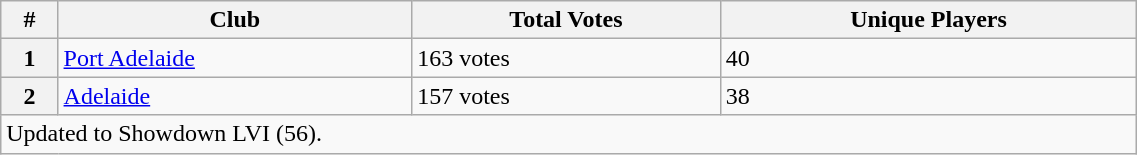<table class="wikitable" style="width:60%">
<tr>
<th>#</th>
<th>Club</th>
<th>Total Votes</th>
<th>Unique Players</th>
</tr>
<tr>
<th>1</th>
<td><a href='#'>Port Adelaide</a></td>
<td>163 votes</td>
<td>40</td>
</tr>
<tr>
<th>2</th>
<td><a href='#'>Adelaide</a></td>
<td>157 votes</td>
<td>38</td>
</tr>
<tr>
<td colspan="4">Updated to Showdown LVI (56).</td>
</tr>
</table>
